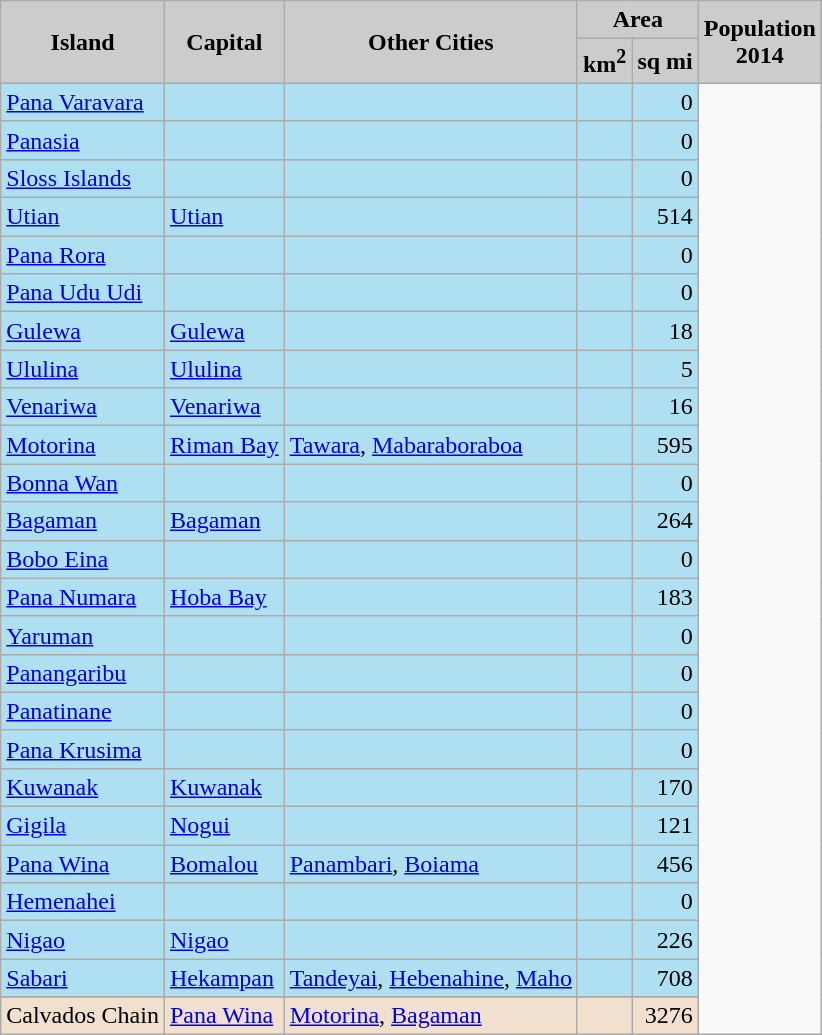<table class="wikitable sortable">
<tr>
<th rowspan=2 style="background: #CCC;">Island</th>
<th rowspan=2 style="background: #CCC;">Capital</th>
<th rowspan=2 style="background: #CCC;">Other Cities</th>
<th colspan=2 style="background: #CCC;">Area</th>
<th rowspan=2 style="background: #CCC;">Population<br>2014</th>
</tr>
<tr>
<th style="background: #CCC;">km<sup>2</sup></th>
<th style="background: #CCC;">sq mi</th>
</tr>
<tr style="background:#AEE0F2;">
<td><a href='#'>Pana Varavara</a></td>
<td></td>
<td></td>
<td></td>
<td align="right">0</td>
</tr>
<tr style="background:#AEE0F2;">
<td><a href='#'>Panasia</a></td>
<td></td>
<td></td>
<td></td>
<td align="right">0</td>
</tr>
<tr style="background:#AEE0F2;">
<td><a href='#'>Sloss Islands</a></td>
<td></td>
<td></td>
<td></td>
<td align="right">0</td>
</tr>
<tr style="background:#AEE0F2;">
<td><a href='#'>Utian</a></td>
<td><a href='#'>Utian</a></td>
<td></td>
<td></td>
<td align="right">514</td>
</tr>
<tr style="background:#AEE0F2;">
<td><a href='#'>Pana Rora</a></td>
<td></td>
<td></td>
<td></td>
<td align="right">0</td>
</tr>
<tr style="background:#AEE0F2;">
<td><a href='#'>Pana Udu Udi</a></td>
<td></td>
<td></td>
<td></td>
<td align="right">0</td>
</tr>
<tr style="background:#AEE0F2;">
<td><a href='#'>Gulewa</a></td>
<td><a href='#'>Gulewa</a></td>
<td></td>
<td></td>
<td align="right">18</td>
</tr>
<tr style="background:#AEE0F2;">
<td><a href='#'>Ululina</a></td>
<td><a href='#'>Ululina</a></td>
<td></td>
<td></td>
<td align="right">5</td>
</tr>
<tr style="background:#AEE0F2;">
<td><a href='#'>Venariwa</a></td>
<td><a href='#'>Venariwa</a></td>
<td></td>
<td></td>
<td align="right">16</td>
</tr>
<tr style="background:#AEE0F2;">
<td><a href='#'>Motorina</a></td>
<td><a href='#'>Riman Bay</a></td>
<td><a href='#'>Tawara</a>, <a href='#'>Mabaraboraboa</a></td>
<td></td>
<td align="right">595</td>
</tr>
<tr style="background:#AEE0F2;">
<td><a href='#'>Bonna Wan</a></td>
<td></td>
<td></td>
<td></td>
<td align="right">0</td>
</tr>
<tr style="background:#AEE0F2;">
<td><a href='#'>Bagaman</a></td>
<td><a href='#'>Bagaman</a></td>
<td></td>
<td></td>
<td align="right">264</td>
</tr>
<tr style="background:#AEE0F2;">
<td><a href='#'>Bobo Eina</a></td>
<td></td>
<td></td>
<td></td>
<td align="right">0</td>
</tr>
<tr style="background:#AEE0F2;">
<td><a href='#'>Pana Numara</a></td>
<td><a href='#'>Hoba Bay</a></td>
<td></td>
<td></td>
<td align="right">183</td>
</tr>
<tr style="background:#AEE0F2;">
<td><a href='#'>Yaruman</a></td>
<td></td>
<td></td>
<td></td>
<td align="right">0</td>
</tr>
<tr style="background:#AEE0F2;">
<td><a href='#'>Panangaribu</a></td>
<td></td>
<td></td>
<td></td>
<td align="right">0</td>
</tr>
<tr style="background:#AEE0F2;">
<td><a href='#'>Panatinane</a></td>
<td></td>
<td></td>
<td></td>
<td align="right">0</td>
</tr>
<tr style="background:#AEE0F2;">
<td><a href='#'>Pana Krusima</a></td>
<td></td>
<td></td>
<td></td>
<td align="right">0</td>
</tr>
<tr style="background:#AEE0F2;">
<td><a href='#'>Kuwanak</a></td>
<td><a href='#'>Kuwanak</a></td>
<td></td>
<td></td>
<td align="right">170</td>
</tr>
<tr style="background:#AEE0F2;">
<td><a href='#'>Gigila</a></td>
<td><a href='#'>Nogui</a></td>
<td></td>
<td></td>
<td align="right">121</td>
</tr>
<tr style="background:#AEE0F2;">
<td><a href='#'>Pana Wina</a></td>
<td><a href='#'>Bomalou</a></td>
<td><a href='#'>Panambari</a>, <a href='#'>Boiama</a></td>
<td></td>
<td align="right">456</td>
</tr>
<tr style="background:#AEE0F2;">
<td><a href='#'>Hemenahei</a></td>
<td></td>
<td></td>
<td></td>
<td align="right">0</td>
</tr>
<tr style="background:#AEE0F2;">
<td><a href='#'>Nigao</a></td>
<td><a href='#'>Nigao</a></td>
<td></td>
<td></td>
<td align="right">226</td>
</tr>
<tr style="background:#AEE0F2;">
<td><a href='#'>Sabari</a></td>
<td><a href='#'>Hekampan</a></td>
<td><a href='#'>Tandeyai</a>, <a href='#'>Hebenahine</a>, <a href='#'>Maho</a></td>
<td></td>
<td align="right">708</td>
</tr>
<tr>
</tr>
<tr style="background:#F2E0CE;" | class="sortbottom">
<td>Calvados Chain</td>
<td><a href='#'>Pana Wina</a></td>
<td><a href='#'>Motorina</a>, <a href='#'>Bagaman</a></td>
<td></td>
<td align="right">3276</td>
</tr>
</table>
